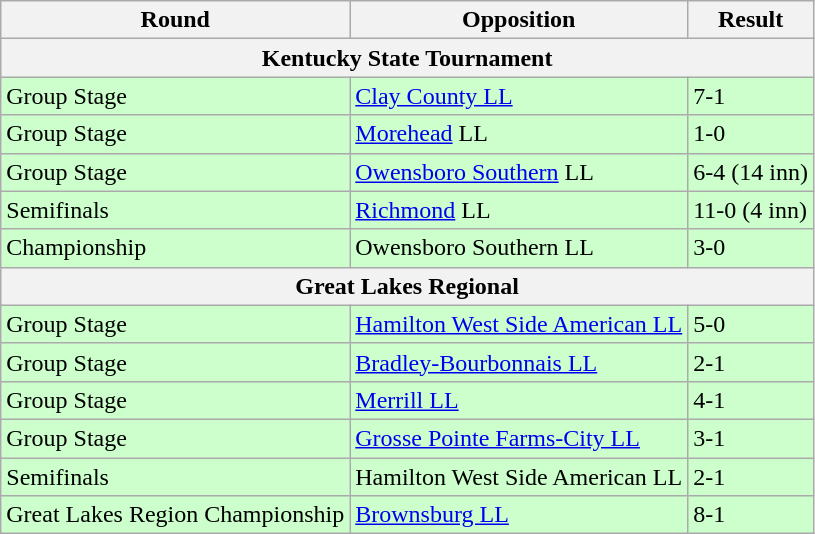<table class="wikitable">
<tr>
<th>Round</th>
<th>Opposition</th>
<th>Result</th>
</tr>
<tr>
<th colspan=3>Kentucky State Tournament</th>
</tr>
<tr bgcolor=ccffcc>
<td>Group Stage</td>
<td> <a href='#'>Clay County LL</a></td>
<td>7-1</td>
</tr>
<tr bgcolor=ccffcc>
<td>Group Stage</td>
<td> <a href='#'>Morehead</a> LL</td>
<td>1-0</td>
</tr>
<tr bgcolor=ccffcc>
<td>Group Stage</td>
<td> <a href='#'>Owensboro Southern</a> LL</td>
<td>6-4 (14 inn)</td>
</tr>
<tr bgcolor=ccffcc>
<td>Semifinals</td>
<td> <a href='#'>Richmond</a> LL</td>
<td>11-0 (4 inn)</td>
</tr>
<tr bgcolor=ccffcc>
<td>Championship</td>
<td> Owensboro Southern LL</td>
<td>3-0</td>
</tr>
<tr>
<th colspan=3>Great Lakes Regional</th>
</tr>
<tr bgcolor=ccffcc>
<td>Group Stage</td>
<td> <a href='#'>Hamilton West Side American LL</a></td>
<td>5-0</td>
</tr>
<tr bgcolor=ccffcc>
<td>Group Stage</td>
<td> <a href='#'>Bradley-Bourbonnais LL</a></td>
<td>2-1</td>
</tr>
<tr bgcolor=ccffcc>
<td>Group Stage</td>
<td> <a href='#'>Merrill LL</a></td>
<td>4-1</td>
</tr>
<tr bgcolor=ccffcc>
<td>Group Stage</td>
<td> <a href='#'>Grosse Pointe Farms-City LL</a></td>
<td>3-1</td>
</tr>
<tr bgcolor=ccffcc>
<td>Semifinals</td>
<td> Hamilton West Side American LL</td>
<td>2-1</td>
</tr>
<tr bgcolor=ccffcc>
<td>Great Lakes Region Championship</td>
<td> <a href='#'>Brownsburg LL</a></td>
<td>8-1</td>
</tr>
</table>
